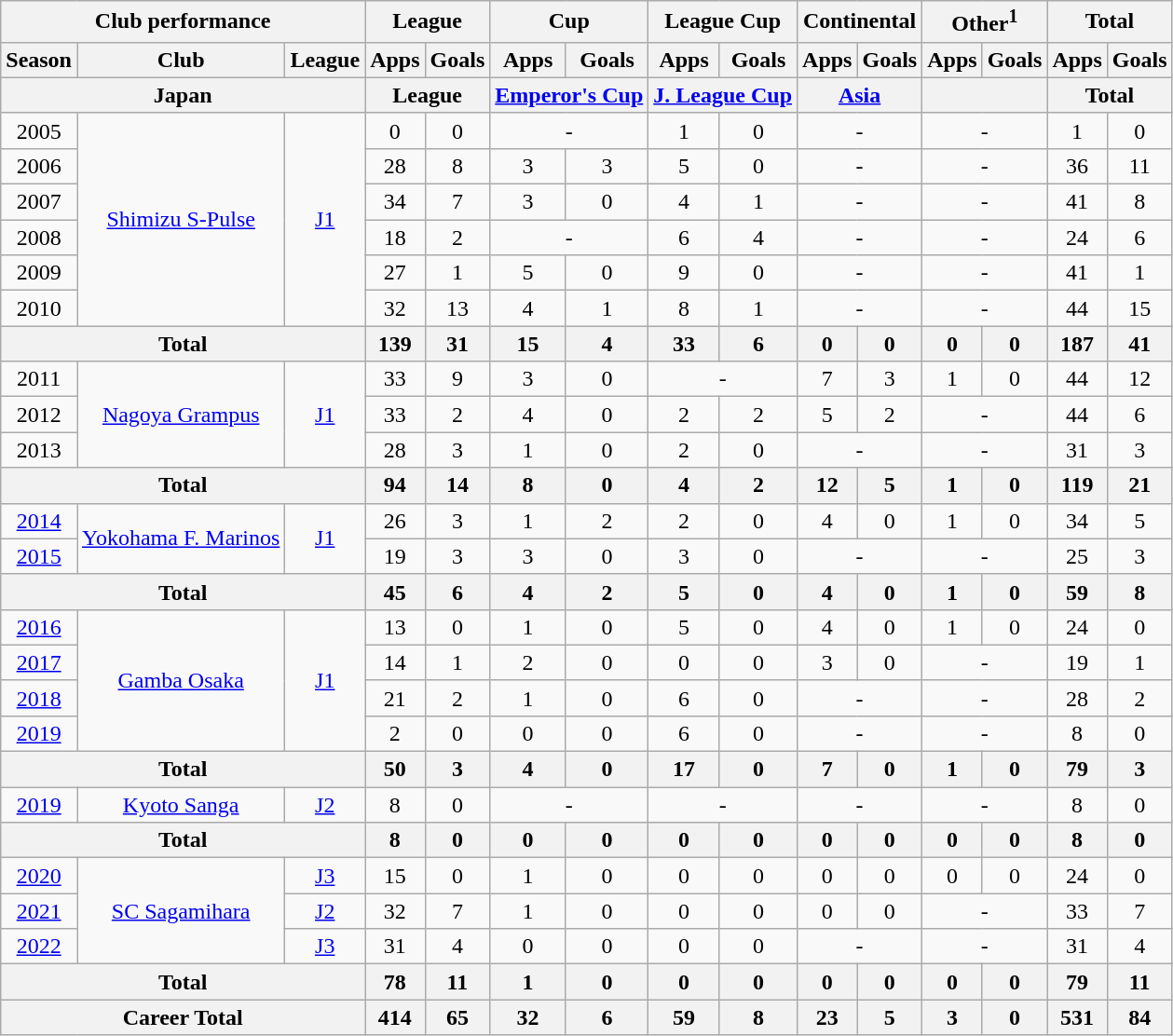<table class="wikitable" style="text-align:center;">
<tr>
<th colspan=3>Club performance</th>
<th colspan=2>League</th>
<th colspan=2>Cup</th>
<th colspan=2>League Cup</th>
<th colspan=2>Continental</th>
<th colspan=2>Other<sup>1</sup></th>
<th colspan=2>Total</th>
</tr>
<tr>
<th>Season</th>
<th>Club</th>
<th>League</th>
<th>Apps</th>
<th>Goals</th>
<th>Apps</th>
<th>Goals</th>
<th>Apps</th>
<th>Goals</th>
<th>Apps</th>
<th>Goals</th>
<th>Apps</th>
<th>Goals</th>
<th>Apps</th>
<th>Goals</th>
</tr>
<tr>
<th colspan=3>Japan</th>
<th colspan=2>League</th>
<th colspan=2><a href='#'>Emperor's Cup</a></th>
<th colspan=2><a href='#'>J. League Cup</a></th>
<th colspan=2><a href='#'>Asia</a></th>
<th colspan=2></th>
<th colspan=2>Total</th>
</tr>
<tr>
<td>2005</td>
<td rowspan="6"><a href='#'>Shimizu S-Pulse</a></td>
<td rowspan="6"><a href='#'>J1</a></td>
<td>0</td>
<td>0</td>
<td colspan="2">-</td>
<td>1</td>
<td>0</td>
<td colspan="2">-</td>
<td colspan="2">-</td>
<td>1</td>
<td>0</td>
</tr>
<tr>
<td>2006</td>
<td>28</td>
<td>8</td>
<td>3</td>
<td>3</td>
<td>5</td>
<td>0</td>
<td colspan="2">-</td>
<td colspan="2">-</td>
<td>36</td>
<td>11</td>
</tr>
<tr>
<td>2007</td>
<td>34</td>
<td>7</td>
<td>3</td>
<td>0</td>
<td>4</td>
<td>1</td>
<td colspan="2">-</td>
<td colspan="2">-</td>
<td>41</td>
<td>8</td>
</tr>
<tr>
<td>2008</td>
<td>18</td>
<td>2</td>
<td colspan="2">-</td>
<td>6</td>
<td>4</td>
<td colspan="2">-</td>
<td colspan="2">-</td>
<td>24</td>
<td>6</td>
</tr>
<tr>
<td>2009</td>
<td>27</td>
<td>1</td>
<td>5</td>
<td>0</td>
<td>9</td>
<td>0</td>
<td colspan="2">-</td>
<td colspan="2">-</td>
<td>41</td>
<td>1</td>
</tr>
<tr>
<td>2010</td>
<td>32</td>
<td>13</td>
<td>4</td>
<td>1</td>
<td>8</td>
<td>1</td>
<td colspan="2">-</td>
<td colspan="2">-</td>
<td>44</td>
<td>15</td>
</tr>
<tr>
<th colspan="3">Total</th>
<th>139</th>
<th>31</th>
<th>15</th>
<th>4</th>
<th>33</th>
<th>6</th>
<th>0</th>
<th>0</th>
<th>0</th>
<th>0</th>
<th>187</th>
<th>41</th>
</tr>
<tr>
<td>2011</td>
<td rowspan="3"><a href='#'>Nagoya Grampus</a></td>
<td rowspan="3"><a href='#'>J1</a></td>
<td>33</td>
<td>9</td>
<td>3</td>
<td>0</td>
<td colspan="2">-</td>
<td>7</td>
<td>3</td>
<td>1</td>
<td>0</td>
<td>44</td>
<td>12</td>
</tr>
<tr>
<td>2012</td>
<td>33</td>
<td>2</td>
<td>4</td>
<td>0</td>
<td>2</td>
<td>2</td>
<td>5</td>
<td>2</td>
<td colspan="2">-</td>
<td>44</td>
<td>6</td>
</tr>
<tr>
<td>2013</td>
<td>28</td>
<td>3</td>
<td>1</td>
<td>0</td>
<td>2</td>
<td>0</td>
<td colspan="2">-</td>
<td colspan="2">-</td>
<td>31</td>
<td>3</td>
</tr>
<tr>
<th colspan="3">Total</th>
<th>94</th>
<th>14</th>
<th>8</th>
<th>0</th>
<th>4</th>
<th>2</th>
<th>12</th>
<th>5</th>
<th>1</th>
<th>0</th>
<th>119</th>
<th>21</th>
</tr>
<tr>
<td><a href='#'>2014</a></td>
<td rowspan="2"><a href='#'>Yokohama F. Marinos</a></td>
<td rowspan="2"><a href='#'>J1</a></td>
<td>26</td>
<td>3</td>
<td>1</td>
<td>2</td>
<td>2</td>
<td>0</td>
<td>4</td>
<td>0</td>
<td>1</td>
<td>0</td>
<td>34</td>
<td>5</td>
</tr>
<tr>
<td><a href='#'>2015</a></td>
<td>19</td>
<td>3</td>
<td>3</td>
<td>0</td>
<td>3</td>
<td>0</td>
<td colspan="2">-</td>
<td colspan="2">-</td>
<td>25</td>
<td>3</td>
</tr>
<tr>
<th colspan="3">Total</th>
<th>45</th>
<th>6</th>
<th>4</th>
<th>2</th>
<th>5</th>
<th>0</th>
<th>4</th>
<th>0</th>
<th>1</th>
<th>0</th>
<th>59</th>
<th>8</th>
</tr>
<tr>
<td><a href='#'>2016</a></td>
<td rowspan="4"><a href='#'>Gamba Osaka</a></td>
<td rowspan="4"><a href='#'>J1</a></td>
<td>13</td>
<td>0</td>
<td>1</td>
<td>0</td>
<td>5</td>
<td>0</td>
<td>4</td>
<td>0</td>
<td>1</td>
<td>0</td>
<td>24</td>
<td>0</td>
</tr>
<tr>
<td><a href='#'>2017</a></td>
<td>14</td>
<td>1</td>
<td>2</td>
<td>0</td>
<td>0</td>
<td>0</td>
<td>3</td>
<td>0</td>
<td colspan="2">-</td>
<td>19</td>
<td>1</td>
</tr>
<tr>
<td><a href='#'>2018</a></td>
<td>21</td>
<td>2</td>
<td>1</td>
<td>0</td>
<td>6</td>
<td>0</td>
<td colspan="2">-</td>
<td colspan="2">-</td>
<td>28</td>
<td>2</td>
</tr>
<tr>
<td><a href='#'>2019</a></td>
<td>2</td>
<td>0</td>
<td>0</td>
<td>0</td>
<td>6</td>
<td>0</td>
<td colspan="2">-</td>
<td colspan="2">-</td>
<td>8</td>
<td>0</td>
</tr>
<tr>
<th colspan="3">Total</th>
<th>50</th>
<th>3</th>
<th>4</th>
<th>0</th>
<th>17</th>
<th>0</th>
<th>7</th>
<th>0</th>
<th>1</th>
<th>0</th>
<th>79</th>
<th>3</th>
</tr>
<tr>
<td><a href='#'>2019</a></td>
<td><a href='#'>Kyoto Sanga</a></td>
<td><a href='#'>J2</a></td>
<td>8</td>
<td>0</td>
<td colspan="2">-</td>
<td colspan="2">-</td>
<td colspan="2">-</td>
<td colspan="2">-</td>
<td>8</td>
<td>0</td>
</tr>
<tr>
<th colspan="3">Total</th>
<th>8</th>
<th>0</th>
<th>0</th>
<th>0</th>
<th>0</th>
<th>0</th>
<th>0</th>
<th>0</th>
<th>0</th>
<th>0</th>
<th>8</th>
<th>0</th>
</tr>
<tr>
<td><a href='#'>2020</a></td>
<td rowspan="3"><a href='#'>SC Sagamihara</a></td>
<td><a href='#'>J3</a></td>
<td>15</td>
<td>0</td>
<td>1</td>
<td>0</td>
<td>0</td>
<td>0</td>
<td>0</td>
<td>0</td>
<td>0</td>
<td>0</td>
<td>24</td>
<td>0</td>
</tr>
<tr>
<td><a href='#'>2021</a></td>
<td><a href='#'>J2</a></td>
<td>32</td>
<td>7</td>
<td>1</td>
<td>0</td>
<td>0</td>
<td>0</td>
<td>0</td>
<td>0</td>
<td colspan="2">-</td>
<td>33</td>
<td>7</td>
</tr>
<tr>
<td><a href='#'>2022</a></td>
<td><a href='#'>J3</a></td>
<td>31</td>
<td>4</td>
<td>0</td>
<td>0</td>
<td>0</td>
<td>0</td>
<td colspan="2">-</td>
<td colspan="2">-</td>
<td>31</td>
<td>4</td>
</tr>
<tr>
<th colspan="3">Total</th>
<th>78</th>
<th>11</th>
<th>1</th>
<th>0</th>
<th>0</th>
<th>0</th>
<th>0</th>
<th>0</th>
<th>0</th>
<th>0</th>
<th>79</th>
<th>11</th>
</tr>
<tr>
<th colspan=3>Career Total</th>
<th>414</th>
<th>65</th>
<th>32</th>
<th>6</th>
<th>59</th>
<th>8</th>
<th>23</th>
<th>5</th>
<th>3</th>
<th>0</th>
<th>531</th>
<th>84</th>
</tr>
</table>
